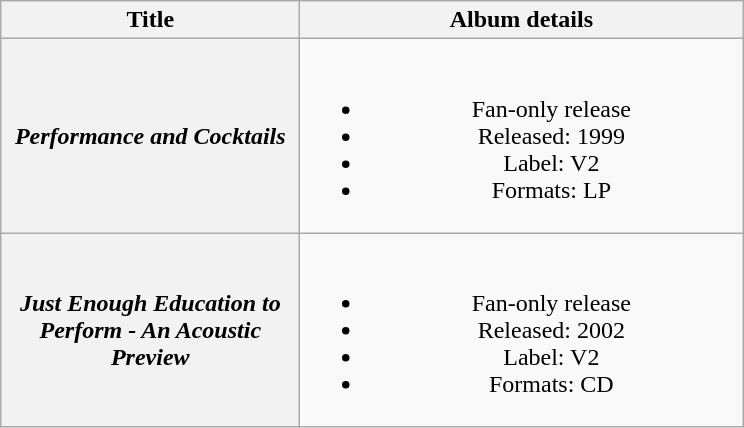<table class="wikitable plainrowheaders" style="text-align:center;">
<tr>
<th scope="col" style="width:12em;">Title</th>
<th scope="col" style="width:18em;">Album details</th>
</tr>
<tr>
<th scope="row"><em>Performance and Cocktails</em></th>
<td><br><ul><li>Fan-only release</li><li>Released: 1999</li><li>Label: V2</li><li>Formats: LP</li></ul></td>
</tr>
<tr>
<th scope="row"><em>Just Enough Education to Perform - An Acoustic Preview</em></th>
<td><br><ul><li>Fan-only release</li><li>Released: 2002</li><li>Label: V2</li><li>Formats: CD</li></ul></td>
</tr>
</table>
